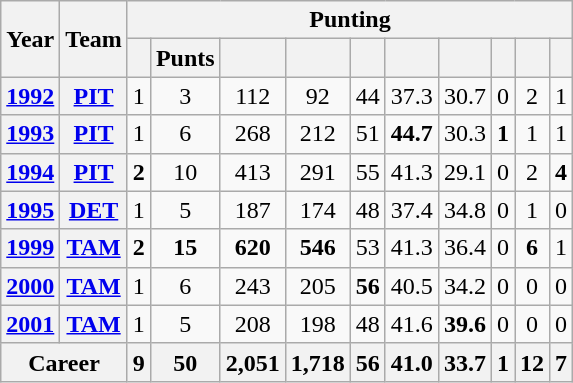<table class=wikitable style="text-align:center;">
<tr>
<th rowspan="2">Year</th>
<th rowspan="2">Team</th>
<th colspan="10">Punting</th>
</tr>
<tr>
<th></th>
<th>Punts</th>
<th></th>
<th></th>
<th></th>
<th></th>
<th></th>
<th></th>
<th></th>
<th></th>
</tr>
<tr>
<th><a href='#'>1992</a></th>
<th><a href='#'>PIT</a></th>
<td>1</td>
<td>3</td>
<td>112</td>
<td>92</td>
<td>44</td>
<td>37.3</td>
<td>30.7</td>
<td>0</td>
<td>2</td>
<td>1</td>
</tr>
<tr>
<th><a href='#'>1993</a></th>
<th><a href='#'>PIT</a></th>
<td>1</td>
<td>6</td>
<td>268</td>
<td>212</td>
<td>51</td>
<td><strong>44.7</strong></td>
<td>30.3</td>
<td><strong>1</strong></td>
<td>1</td>
<td>1</td>
</tr>
<tr>
<th><a href='#'>1994</a></th>
<th><a href='#'>PIT</a></th>
<td><strong>2</strong></td>
<td>10</td>
<td>413</td>
<td>291</td>
<td>55</td>
<td>41.3</td>
<td>29.1</td>
<td>0</td>
<td>2</td>
<td><strong>4</strong></td>
</tr>
<tr>
<th><a href='#'>1995</a></th>
<th><a href='#'>DET</a></th>
<td>1</td>
<td>5</td>
<td>187</td>
<td>174</td>
<td>48</td>
<td>37.4</td>
<td>34.8</td>
<td>0</td>
<td>1</td>
<td>0</td>
</tr>
<tr>
<th><a href='#'>1999</a></th>
<th><a href='#'>TAM</a></th>
<td><strong>2</strong></td>
<td><strong>15</strong></td>
<td><strong>620</strong></td>
<td><strong>546</strong></td>
<td>53</td>
<td>41.3</td>
<td>36.4</td>
<td>0</td>
<td><strong>6</strong></td>
<td>1</td>
</tr>
<tr>
<th><a href='#'>2000</a></th>
<th><a href='#'>TAM</a></th>
<td>1</td>
<td>6</td>
<td>243</td>
<td>205</td>
<td><strong>56</strong></td>
<td>40.5</td>
<td>34.2</td>
<td>0</td>
<td>0</td>
<td>0</td>
</tr>
<tr>
<th><a href='#'>2001</a></th>
<th><a href='#'>TAM</a></th>
<td>1</td>
<td>5</td>
<td>208</td>
<td>198</td>
<td>48</td>
<td>41.6</td>
<td><strong>39.6</strong></td>
<td>0</td>
<td>0</td>
<td>0</td>
</tr>
<tr>
<th colspan="2">Career</th>
<th>9</th>
<th>50</th>
<th>2,051</th>
<th>1,718</th>
<th>56</th>
<th>41.0</th>
<th>33.7</th>
<th>1</th>
<th>12</th>
<th>7</th>
</tr>
</table>
